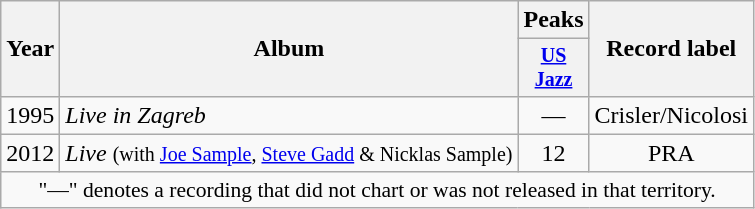<table class="wikitable" style="text-align:center;">
<tr>
<th rowspan="2">Year</th>
<th rowspan="2">Album</th>
<th>Peaks</th>
<th rowspan="2">Record label</th>
</tr>
<tr style="font-size:smaller;">
<th style="width:35px;"><a href='#'>US<br>Jazz</a><br></th>
</tr>
<tr>
<td>1995</td>
<td style="text-align:left;"><em>Live in Zagreb</em></td>
<td>—</td>
<td>Crisler/Nicolosi</td>
</tr>
<tr>
<td>2012</td>
<td style="text-align:left;"><em>Live</em> <small>(with <a href='#'>Joe Sample</a>, <a href='#'>Steve Gadd</a> & Nicklas Sample)</small></td>
<td>12</td>
<td>PRA</td>
</tr>
<tr>
<td colspan="15" style="font-size:90%">"—" denotes a recording that did not chart or was not released in that territory.</td>
</tr>
</table>
